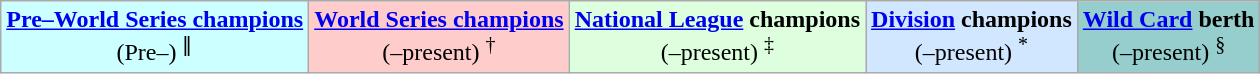<table class="wikitable" style="text-align:center">
<tr>
<td style="background:#CCFFFF"><strong><a href='#'>Pre–World Series champions</a></strong><br>(Pre–) <sup>‖</sup></td>
<td style="background:#FFCCCC"><strong><a href='#'>World Series champions</a></strong><br>(–present) <sup>†</sup></td>
<td style="background:#DDFFDD"><strong><a href='#'>National League</a> champions</strong><br>(–present) <sup>‡</sup></td>
<td style="background:#D0E7FF"><strong><a href='#'>Division</a> champions</strong><br>(–present) <sup>*</sup></td>
<td style="background:#96CDCD"><strong><a href='#'>Wild Card</a> berth</strong><br>(–present) <sup>§</sup></td>
</tr>
</table>
